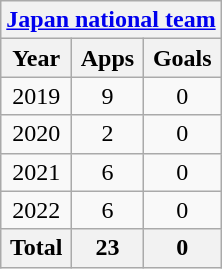<table class="wikitable" style="text-align:center">
<tr>
<th colspan=3><a href='#'>Japan national team</a></th>
</tr>
<tr>
<th>Year</th>
<th>Apps</th>
<th>Goals</th>
</tr>
<tr>
<td>2019</td>
<td>9</td>
<td>0</td>
</tr>
<tr>
<td>2020</td>
<td>2</td>
<td>0</td>
</tr>
<tr>
<td>2021</td>
<td>6</td>
<td>0</td>
</tr>
<tr>
<td>2022</td>
<td>6</td>
<td>0</td>
</tr>
<tr>
<th>Total</th>
<th>23</th>
<th>0</th>
</tr>
</table>
